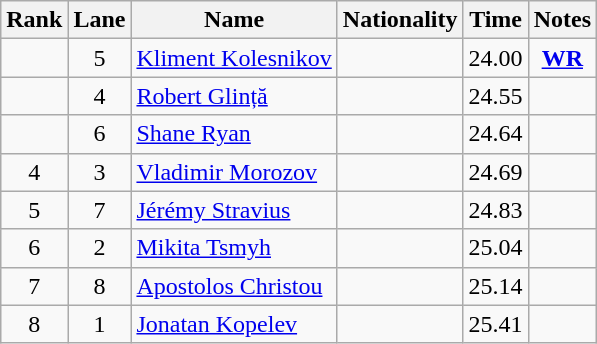<table class="wikitable sortable" style="text-align:center">
<tr>
<th>Rank</th>
<th>Lane</th>
<th>Name</th>
<th>Nationality</th>
<th>Time</th>
<th>Notes</th>
</tr>
<tr>
<td></td>
<td>5</td>
<td align=left><a href='#'>Kliment Kolesnikov</a></td>
<td align=left></td>
<td>24.00</td>
<td><strong><a href='#'>WR</a></strong></td>
</tr>
<tr>
<td></td>
<td>4</td>
<td align=left><a href='#'>Robert Glință</a></td>
<td align=left></td>
<td>24.55</td>
<td></td>
</tr>
<tr>
<td></td>
<td>6</td>
<td align=left><a href='#'>Shane Ryan</a></td>
<td align=left></td>
<td>24.64</td>
<td></td>
</tr>
<tr>
<td>4</td>
<td>3</td>
<td align=left><a href='#'>Vladimir Morozov</a></td>
<td align=left></td>
<td>24.69</td>
<td></td>
</tr>
<tr>
<td>5</td>
<td>7</td>
<td align=left><a href='#'>Jérémy Stravius</a></td>
<td align=left></td>
<td>24.83</td>
<td></td>
</tr>
<tr>
<td>6</td>
<td>2</td>
<td align=left><a href='#'>Mikita Tsmyh</a></td>
<td align=left></td>
<td>25.04</td>
<td></td>
</tr>
<tr>
<td>7</td>
<td>8</td>
<td align=left><a href='#'>Apostolos Christou</a></td>
<td align=left></td>
<td>25.14</td>
<td></td>
</tr>
<tr>
<td>8</td>
<td>1</td>
<td align=left><a href='#'>Jonatan Kopelev</a></td>
<td align=left></td>
<td>25.41</td>
<td></td>
</tr>
</table>
